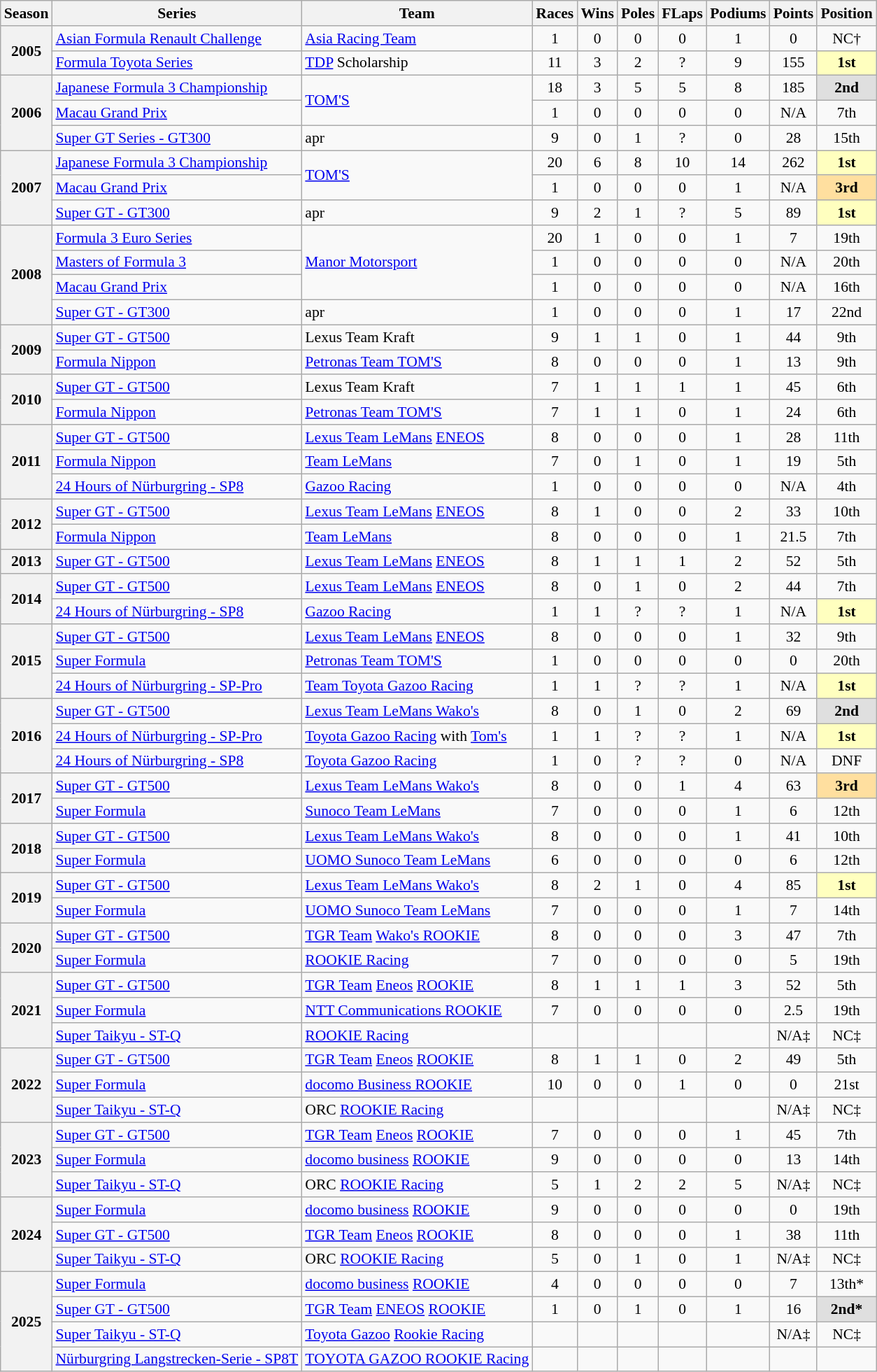<table class="wikitable" style="font-size: 90%; text-align:center">
<tr>
<th>Season</th>
<th>Series</th>
<th>Team</th>
<th>Races</th>
<th>Wins</th>
<th>Poles</th>
<th>FLaps</th>
<th>Podiums</th>
<th>Points</th>
<th>Position</th>
</tr>
<tr>
<th rowspan="2">2005</th>
<td align=left><a href='#'>Asian Formula Renault Challenge</a></td>
<td align=left><a href='#'>Asia Racing Team</a></td>
<td>1</td>
<td>0</td>
<td>0</td>
<td>0</td>
<td>1</td>
<td>0</td>
<td>NC†</td>
</tr>
<tr>
<td align=left><a href='#'>Formula Toyota Series</a></td>
<td align=left><a href='#'>TDP</a> Scholarship</td>
<td>11</td>
<td>3</td>
<td>2</td>
<td>?</td>
<td>9</td>
<td>155</td>
<td style="background:#FFFFBF;"><strong>1st</strong></td>
</tr>
<tr>
<th rowspan="3">2006</th>
<td align=left nowrap><a href='#'>Japanese Formula 3 Championship</a></td>
<td rowspan="2" align=left><a href='#'>TOM'S</a></td>
<td>18</td>
<td>3</td>
<td>5</td>
<td>5</td>
<td>8</td>
<td>185</td>
<td style="background:#DFDFDF;"><strong>2nd</strong></td>
</tr>
<tr>
<td align=left><a href='#'>Macau Grand Prix</a></td>
<td>1</td>
<td>0</td>
<td>0</td>
<td>0</td>
<td>0</td>
<td>N/A</td>
<td>7th</td>
</tr>
<tr>
<td align=left><a href='#'>Super GT Series - GT300</a></td>
<td align=left>apr</td>
<td>9</td>
<td>0</td>
<td>1</td>
<td>?</td>
<td>0</td>
<td>28</td>
<td>15th</td>
</tr>
<tr>
<th rowspan="3">2007</th>
<td align=left><a href='#'>Japanese Formula 3 Championship</a></td>
<td rowspan="2" align=left><a href='#'>TOM'S</a></td>
<td>20</td>
<td>6</td>
<td>8</td>
<td>10</td>
<td>14</td>
<td>262</td>
<td style="background:#FFFFBF;"><strong>1st</strong></td>
</tr>
<tr>
<td align=left><a href='#'>Macau Grand Prix</a></td>
<td>1</td>
<td>0</td>
<td>0</td>
<td>0</td>
<td>1</td>
<td>N/A</td>
<td style="background:#FFDF9F;"><strong>3rd</strong></td>
</tr>
<tr>
<td align=left><a href='#'>Super GT - GT300</a></td>
<td align=left>apr</td>
<td>9</td>
<td>2</td>
<td>1</td>
<td>?</td>
<td>5</td>
<td>89</td>
<td style="background:#FFFFBF;"><strong>1st</strong></td>
</tr>
<tr>
<th rowspan="4">2008</th>
<td align="left"><a href='#'>Formula 3 Euro Series</a></td>
<td rowspan="3" align="left"><a href='#'>Manor Motorsport</a></td>
<td>20</td>
<td>1</td>
<td>0</td>
<td>0</td>
<td>1</td>
<td>7</td>
<td>19th</td>
</tr>
<tr>
<td align=left><a href='#'>Masters of Formula 3</a></td>
<td>1</td>
<td>0</td>
<td>0</td>
<td>0</td>
<td>0</td>
<td>N/A</td>
<td>20th</td>
</tr>
<tr>
<td align=left><a href='#'>Macau Grand Prix</a></td>
<td>1</td>
<td>0</td>
<td>0</td>
<td>0</td>
<td>0</td>
<td>N/A</td>
<td>16th</td>
</tr>
<tr>
<td align=left><a href='#'>Super GT - GT300</a></td>
<td align=left>apr</td>
<td>1</td>
<td>0</td>
<td>0</td>
<td>0</td>
<td>1</td>
<td>17</td>
<td>22nd</td>
</tr>
<tr>
<th rowspan="2">2009</th>
<td align="left"><a href='#'>Super GT - GT500</a></td>
<td align="left">Lexus Team Kraft</td>
<td>9</td>
<td>1</td>
<td>1</td>
<td>0</td>
<td>1</td>
<td>44</td>
<td>9th</td>
</tr>
<tr>
<td align="left"><a href='#'>Formula Nippon</a></td>
<td align="left"><a href='#'>Petronas Team TOM'S</a></td>
<td>8</td>
<td>0</td>
<td>0</td>
<td>0</td>
<td>1</td>
<td>13</td>
<td>9th</td>
</tr>
<tr>
<th rowspan="2">2010</th>
<td align="left"><a href='#'>Super GT - GT500</a></td>
<td align="left">Lexus Team Kraft</td>
<td>7</td>
<td>1</td>
<td>1</td>
<td>1</td>
<td>1</td>
<td>45</td>
<td>6th</td>
</tr>
<tr>
<td align="left"><a href='#'>Formula Nippon</a></td>
<td align="left"><a href='#'>Petronas Team TOM'S</a></td>
<td>7</td>
<td>1</td>
<td>1</td>
<td>0</td>
<td>1</td>
<td>24</td>
<td>6th</td>
</tr>
<tr>
<th rowspan="3">2011</th>
<td align="left"><a href='#'>Super GT - GT500</a></td>
<td align="left"><a href='#'>Lexus Team LeMans</a> <a href='#'>ENEOS</a></td>
<td>8</td>
<td>0</td>
<td>0</td>
<td>0</td>
<td>1</td>
<td>28</td>
<td>11th</td>
</tr>
<tr>
<td align="left"><a href='#'>Formula Nippon</a></td>
<td align="left"><a href='#'>Team LeMans</a></td>
<td>7</td>
<td>0</td>
<td>1</td>
<td>0</td>
<td>1</td>
<td>19</td>
<td>5th</td>
</tr>
<tr>
<td align=left><a href='#'>24 Hours of Nürburgring - SP8</a></td>
<td align=left><a href='#'>Gazoo Racing</a></td>
<td>1</td>
<td>0</td>
<td>0</td>
<td>0</td>
<td>0</td>
<td>N/A</td>
<td>4th</td>
</tr>
<tr>
<th rowspan="2">2012</th>
<td align="left"><a href='#'>Super GT - GT500</a></td>
<td align="left"><a href='#'>Lexus Team LeMans</a> <a href='#'>ENEOS</a></td>
<td>8</td>
<td>1</td>
<td>0</td>
<td>0</td>
<td>2</td>
<td>33</td>
<td>10th</td>
</tr>
<tr>
<td align="left"><a href='#'>Formula Nippon</a></td>
<td align="left"><a href='#'>Team LeMans</a></td>
<td>8</td>
<td>0</td>
<td>0</td>
<td>0</td>
<td>1</td>
<td>21.5</td>
<td>7th</td>
</tr>
<tr>
<th>2013</th>
<td align="left"><a href='#'>Super GT - GT500</a></td>
<td align="left"><a href='#'>Lexus Team LeMans</a> <a href='#'>ENEOS</a></td>
<td>8</td>
<td>1</td>
<td>1</td>
<td>1</td>
<td>2</td>
<td>52</td>
<td>5th</td>
</tr>
<tr>
<th rowspan="2">2014</th>
<td align="left"><a href='#'>Super GT - GT500</a></td>
<td align="left"><a href='#'>Lexus Team LeMans</a> <a href='#'>ENEOS</a></td>
<td>8</td>
<td>0</td>
<td>1</td>
<td>0</td>
<td>2</td>
<td>44</td>
<td>7th</td>
</tr>
<tr>
<td align=left><a href='#'>24 Hours of Nürburgring - SP8</a></td>
<td align=left><a href='#'>Gazoo Racing</a></td>
<td>1</td>
<td>1</td>
<td>?</td>
<td>?</td>
<td>1</td>
<td>N/A</td>
<td style="background:#FFFFBF;"><strong>1st</strong></td>
</tr>
<tr>
<th rowspan="3">2015</th>
<td align="left"><a href='#'>Super GT - GT500</a></td>
<td align="left"><a href='#'>Lexus Team LeMans</a> <a href='#'>ENEOS</a></td>
<td>8</td>
<td>0</td>
<td>0</td>
<td>0</td>
<td>1</td>
<td>32</td>
<td>9th</td>
</tr>
<tr>
<td align=left><a href='#'>Super Formula</a></td>
<td align=left><a href='#'>Petronas Team TOM'S</a></td>
<td>1</td>
<td>0</td>
<td>0</td>
<td>0</td>
<td>0</td>
<td>0</td>
<td>20th</td>
</tr>
<tr>
<td align=left><a href='#'>24 Hours of Nürburgring - SP-Pro</a></td>
<td align=left><a href='#'>Team Toyota Gazoo Racing</a></td>
<td>1</td>
<td>1</td>
<td>?</td>
<td>?</td>
<td>1</td>
<td>N/A</td>
<td style="background:#FFFFBF;"><strong>1st</strong></td>
</tr>
<tr>
<th rowspan="3">2016</th>
<td align="left"><a href='#'>Super GT - GT500</a></td>
<td align="left"><a href='#'>Lexus Team LeMans Wako's</a></td>
<td>8</td>
<td>0</td>
<td>1</td>
<td>0</td>
<td>2</td>
<td>69</td>
<td style="background:#DFDFDF;"><strong>2nd</strong></td>
</tr>
<tr>
<td align=left><a href='#'>24 Hours of Nürburgring - SP-Pro</a></td>
<td align=left nowrap><a href='#'>Toyota Gazoo Racing</a> with <a href='#'>Tom's</a></td>
<td>1</td>
<td>1</td>
<td>?</td>
<td>?</td>
<td>1</td>
<td>N/A</td>
<td style="background:#FFFFBF;"><strong>1st</strong></td>
</tr>
<tr>
<td align=left><a href='#'>24 Hours of Nürburgring - SP8</a></td>
<td align=left><a href='#'>Toyota Gazoo Racing</a></td>
<td>1</td>
<td>0</td>
<td>?</td>
<td>?</td>
<td>0</td>
<td>N/A</td>
<td>DNF</td>
</tr>
<tr>
<th rowspan="2">2017</th>
<td align="left"><a href='#'>Super GT - GT500</a></td>
<td align="left"><a href='#'>Lexus Team LeMans Wako's</a></td>
<td>8</td>
<td>0</td>
<td>0</td>
<td>1</td>
<td>4</td>
<td>63</td>
<td style="background:#FFDF9F;"><strong>3rd</strong></td>
</tr>
<tr>
<td align="left"><a href='#'>Super Formula</a></td>
<td align="left"><a href='#'>Sunoco Team LeMans</a></td>
<td>7</td>
<td>0</td>
<td>0</td>
<td>0</td>
<td>1</td>
<td>6</td>
<td>12th</td>
</tr>
<tr>
<th rowspan="2">2018</th>
<td align="left"><a href='#'>Super GT - GT500</a></td>
<td align="left"><a href='#'>Lexus Team LeMans Wako's</a></td>
<td>8</td>
<td>0</td>
<td>0</td>
<td>0</td>
<td>1</td>
<td>41</td>
<td>10th</td>
</tr>
<tr>
<td align="left"><a href='#'>Super Formula</a></td>
<td align="left"><a href='#'>UOMO Sunoco Team LeMans</a></td>
<td>6</td>
<td>0</td>
<td>0</td>
<td>0</td>
<td>0</td>
<td>6</td>
<td>12th</td>
</tr>
<tr>
<th rowspan=2>2019</th>
<td align=left><a href='#'>Super GT - GT500</a></td>
<td align=left><a href='#'>Lexus Team LeMans Wako's</a></td>
<td>8</td>
<td>2</td>
<td>1</td>
<td>0</td>
<td>4</td>
<td>85</td>
<td style="background:#FFFFBF;"><strong>1st</strong></td>
</tr>
<tr>
<td align=left><a href='#'>Super Formula</a></td>
<td align=left><a href='#'>UOMO Sunoco Team LeMans</a></td>
<td>7</td>
<td>0</td>
<td>0</td>
<td>0</td>
<td>1</td>
<td>7</td>
<td>14th</td>
</tr>
<tr>
<th rowspan=2>2020</th>
<td align=left><a href='#'>Super GT - GT500</a></td>
<td align=left><a href='#'>TGR Team</a> <a href='#'>Wako's ROOKIE</a></td>
<td>8</td>
<td>0</td>
<td>0</td>
<td>0</td>
<td>3</td>
<td>47</td>
<td>7th</td>
</tr>
<tr>
<td align=left><a href='#'>Super Formula</a></td>
<td align=left><a href='#'>ROOKIE Racing</a></td>
<td>7</td>
<td>0</td>
<td>0</td>
<td>0</td>
<td>0</td>
<td>5</td>
<td>19th</td>
</tr>
<tr>
<th rowspan="3">2021</th>
<td align=left><a href='#'>Super GT - GT500</a></td>
<td align=left><a href='#'>TGR Team</a> <a href='#'>Eneos</a> <a href='#'>ROOKIE</a></td>
<td>8</td>
<td>1</td>
<td>1</td>
<td>1</td>
<td>3</td>
<td>52</td>
<td>5th</td>
</tr>
<tr>
<td align=left><a href='#'>Super Formula</a></td>
<td align=left><a href='#'>NTT Communications ROOKIE</a></td>
<td>7</td>
<td>0</td>
<td>0</td>
<td>0</td>
<td>0</td>
<td>2.5</td>
<td>19th</td>
</tr>
<tr>
<td align=left><a href='#'>Super Taikyu - ST-Q</a></td>
<td align=left><a href='#'>ROOKIE Racing</a></td>
<td></td>
<td></td>
<td></td>
<td></td>
<td></td>
<td>N/A‡</td>
<td>NC‡</td>
</tr>
<tr>
<th rowspan="3">2022</th>
<td align="left"><a href='#'>Super GT - GT500</a></td>
<td align="left"><a href='#'>TGR Team</a> <a href='#'>Eneos</a> <a href='#'>ROOKIE</a></td>
<td>8</td>
<td>1</td>
<td>1</td>
<td>0</td>
<td>2</td>
<td>49</td>
<td>5th</td>
</tr>
<tr>
<td align="left"><a href='#'>Super Formula</a></td>
<td align="left"><a href='#'>docomo Business ROOKIE</a></td>
<td>10</td>
<td>0</td>
<td>0</td>
<td>1</td>
<td>0</td>
<td>0</td>
<td>21st</td>
</tr>
<tr>
<td align=left><a href='#'>Super Taikyu - ST-Q</a></td>
<td align=left>ORC <a href='#'>ROOKIE Racing</a></td>
<td></td>
<td></td>
<td></td>
<td></td>
<td></td>
<td>N/A‡</td>
<td>NC‡</td>
</tr>
<tr>
<th rowspan="3">2023</th>
<td align="left"><a href='#'>Super GT - GT500</a></td>
<td align="left"><a href='#'>TGR Team</a> <a href='#'>Eneos</a> <a href='#'>ROOKIE</a></td>
<td>7</td>
<td>0</td>
<td>0</td>
<td>0</td>
<td>1</td>
<td>45</td>
<td>7th</td>
</tr>
<tr>
<td align="left"><a href='#'>Super Formula</a></td>
<td align="left"><a href='#'>docomo business</a> <a href='#'>ROOKIE</a></td>
<td>9</td>
<td>0</td>
<td>0</td>
<td>0</td>
<td>0</td>
<td>13</td>
<td>14th</td>
</tr>
<tr>
<td align=left><a href='#'>Super Taikyu - ST-Q</a></td>
<td align=left>ORC <a href='#'>ROOKIE Racing</a></td>
<td>5</td>
<td>1</td>
<td>2</td>
<td>2</td>
<td>5</td>
<td>N/A‡</td>
<td>NC‡</td>
</tr>
<tr>
<th rowspan="3">2024</th>
<td align="left"><a href='#'>Super Formula</a></td>
<td align="left"><a href='#'>docomo business</a> <a href='#'>ROOKIE</a></td>
<td>9</td>
<td>0</td>
<td>0</td>
<td>0</td>
<td>0</td>
<td>0</td>
<td>19th</td>
</tr>
<tr>
<td align="left"><a href='#'>Super GT - GT500</a></td>
<td align="left"><a href='#'>TGR Team</a> <a href='#'>Eneos</a> <a href='#'>ROOKIE</a></td>
<td>8</td>
<td>0</td>
<td>0</td>
<td>0</td>
<td>1</td>
<td>38</td>
<td>11th</td>
</tr>
<tr>
<td align=left><a href='#'>Super Taikyu - ST-Q</a></td>
<td align=left>ORC <a href='#'>ROOKIE Racing</a></td>
<td>5</td>
<td>0</td>
<td>1</td>
<td>0</td>
<td>1</td>
<td>N/A‡</td>
<td>NC‡</td>
</tr>
<tr>
<th rowspan="4">2025</th>
<td align=left><a href='#'>Super Formula</a></td>
<td align=left><a href='#'>docomo business</a> <a href='#'>ROOKIE</a></td>
<td>4</td>
<td>0</td>
<td>0</td>
<td>0</td>
<td>0</td>
<td>7</td>
<td>13th*</td>
</tr>
<tr>
<td align=left><a href='#'>Super GT - GT500</a></td>
<td align=left><a href='#'>TGR Team</a> <a href='#'>ENEOS</a> <a href='#'>ROOKIE</a></td>
<td>1</td>
<td>0</td>
<td>1</td>
<td>0</td>
<td>1</td>
<td>16</td>
<td style="background:#DFDFDF;"><strong>2nd*</strong></td>
</tr>
<tr>
<td align=left><a href='#'>Super Taikyu - ST-Q</a></td>
<td align=left><a href='#'>Toyota Gazoo</a> <a href='#'>Rookie Racing</a></td>
<td></td>
<td></td>
<td></td>
<td></td>
<td></td>
<td>N/A‡</td>
<td>NC‡</td>
</tr>
<tr>
<td align=left><a href='#'>Nürburgring Langstrecken-Serie - SP8T</a></td>
<td align=left><a href='#'>TOYOTA GAZOO ROOKIE Racing</a></td>
<td></td>
<td></td>
<td></td>
<td></td>
<td></td>
<td></td>
<td></td>
</tr>
</table>
